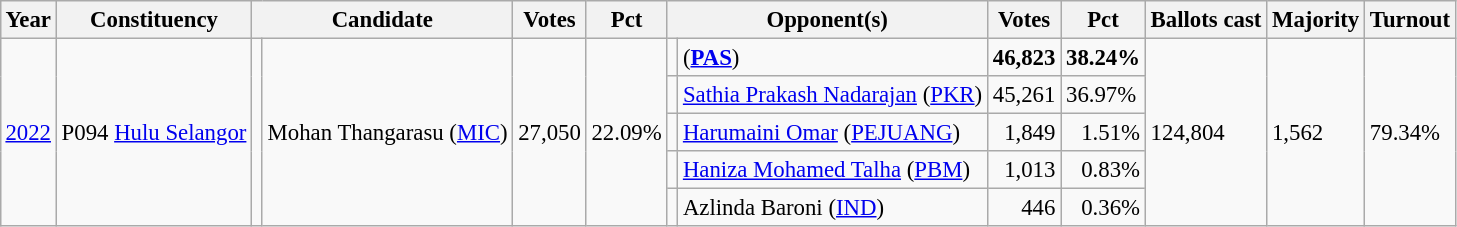<table class="wikitable" style="margin:0.5em ; font-size:95%">
<tr>
<th>Year</th>
<th>Constituency</th>
<th colspan=2>Candidate</th>
<th>Votes</th>
<th>Pct</th>
<th colspan=2>Opponent(s)</th>
<th>Votes</th>
<th>Pct</th>
<th>Ballots cast</th>
<th>Majority</th>
<th>Turnout</th>
</tr>
<tr>
<td rowspan=5><a href='#'>2022</a></td>
<td rowspan=5>P094 <a href='#'>Hulu Selangor</a></td>
<td rowspan=5 ></td>
<td rowspan=5>Mohan Thangarasu (<a href='#'>MIC</a>)</td>
<td rowspan=5 align=right>27,050</td>
<td rowspan=5>22.09%</td>
<td bgcolor=></td>
<td> (<a href='#'><strong>PAS</strong></a>)</td>
<td align=right><strong>46,823</strong></td>
<td><strong>38.24%</strong></td>
<td rowspan=5>124,804</td>
<td rowspan=5>1,562</td>
<td rowspan=5>79.34%</td>
</tr>
<tr>
<td></td>
<td><a href='#'>Sathia Prakash Nadarajan</a> (<a href='#'>PKR</a>)</td>
<td align=right>45,261</td>
<td>36.97%</td>
</tr>
<tr>
<td bgcolor=></td>
<td><a href='#'>Harumaini Omar</a> (<a href='#'>PEJUANG</a>)</td>
<td align=right>1,849</td>
<td align=right>1.51%</td>
</tr>
<tr>
<td bgcolor=></td>
<td><a href='#'>Haniza Mohamed Talha</a> (<a href='#'>PBM</a>)</td>
<td align=right>1,013</td>
<td align=right>0.83%</td>
</tr>
<tr>
<td></td>
<td>Azlinda Baroni (<a href='#'>IND</a>)</td>
<td align=right>446</td>
<td align=right>0.36%</td>
</tr>
</table>
